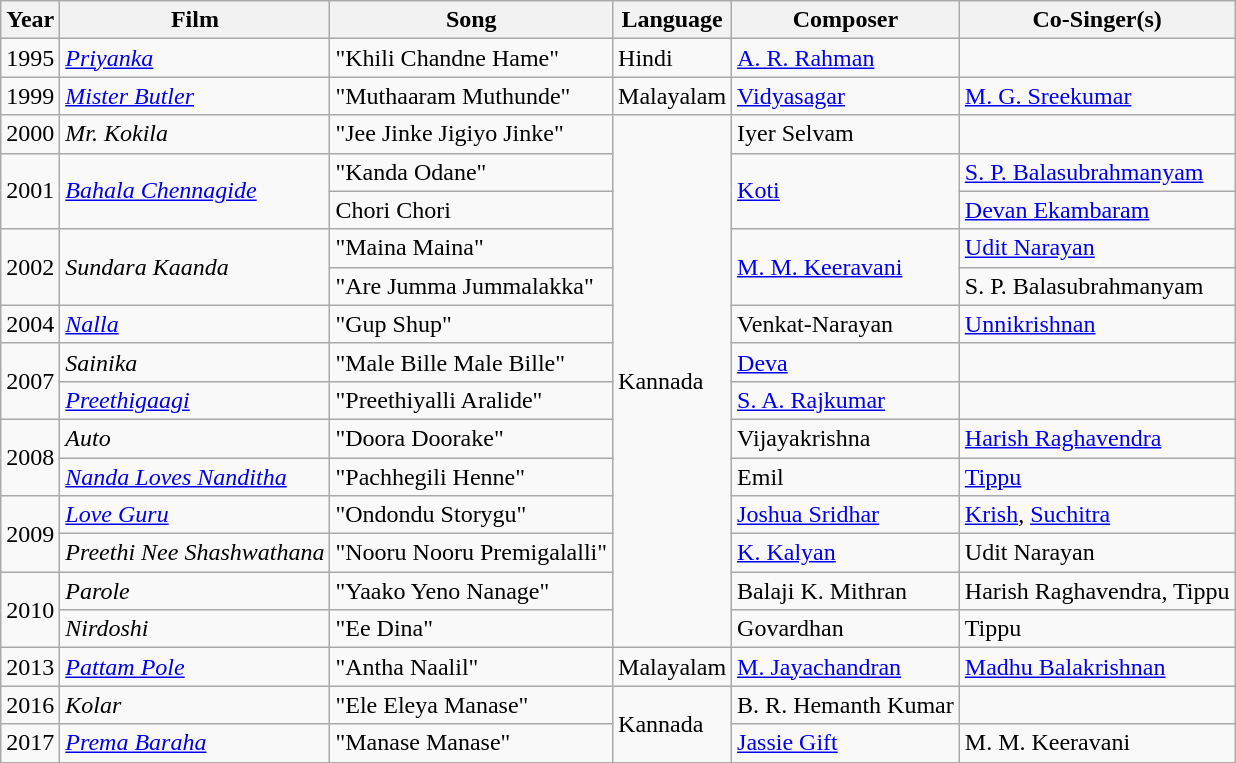<table class="wikitable">
<tr>
<th>Year</th>
<th>Film</th>
<th>Song</th>
<th>Language</th>
<th>Composer</th>
<th>Co-Singer(s)</th>
</tr>
<tr>
<td>1995</td>
<td><em><a href='#'>Priyanka</a></em></td>
<td>"Khili Chandne Hame"</td>
<td>Hindi</td>
<td><a href='#'>A. R. Rahman</a></td>
<td></td>
</tr>
<tr>
<td>1999</td>
<td><em><a href='#'>Mister Butler</a></em></td>
<td>"Muthaaram Muthunde"</td>
<td>Malayalam</td>
<td><a href='#'>Vidyasagar</a></td>
<td><a href='#'>M. G. Sreekumar</a></td>
</tr>
<tr>
<td>2000</td>
<td><em>Mr. Kokila</em></td>
<td>"Jee Jinke Jigiyo Jinke"</td>
<td rowspan="14">Kannada</td>
<td>Iyer Selvam</td>
<td></td>
</tr>
<tr>
<td rowspan="2">2001</td>
<td rowspan="2"><em><a href='#'>Bahala Chennagide</a></em></td>
<td>"Kanda Odane"</td>
<td rowspan="2"><a href='#'>Koti</a></td>
<td><a href='#'>S. P. Balasubrahmanyam</a></td>
</tr>
<tr>
<td>Chori Chori</td>
<td><a href='#'>Devan Ekambaram</a></td>
</tr>
<tr>
<td rowspan="2">2002</td>
<td rowspan="2"><em>Sundara Kaanda</em></td>
<td>"Maina Maina"</td>
<td rowspan="2"><a href='#'>M. M. Keeravani</a></td>
<td><a href='#'>Udit Narayan</a></td>
</tr>
<tr>
<td>"Are Jumma Jummalakka"</td>
<td>S. P. Balasubrahmanyam</td>
</tr>
<tr>
<td>2004</td>
<td><em><a href='#'>Nalla</a></em></td>
<td>"Gup Shup"</td>
<td>Venkat-Narayan</td>
<td><a href='#'>Unnikrishnan</a></td>
</tr>
<tr>
<td rowspan="2">2007</td>
<td><em>Sainika</em></td>
<td>"Male Bille Male Bille"</td>
<td><a href='#'>Deva</a></td>
<td></td>
</tr>
<tr>
<td><em><a href='#'>Preethigaagi</a></em></td>
<td>"Preethiyalli Aralide"</td>
<td><a href='#'>S. A. Rajkumar</a></td>
<td></td>
</tr>
<tr>
<td rowspan="2">2008</td>
<td><em>Auto</em></td>
<td>"Doora Doorake"</td>
<td>Vijayakrishna</td>
<td><a href='#'>Harish Raghavendra</a></td>
</tr>
<tr>
<td><em><a href='#'>Nanda Loves Nanditha</a></em></td>
<td>"Pachhegili Henne"</td>
<td>Emil</td>
<td><a href='#'>Tippu</a></td>
</tr>
<tr>
<td rowspan="2">2009</td>
<td><em><a href='#'>Love Guru</a></em></td>
<td>"Ondondu Storygu"</td>
<td><a href='#'>Joshua Sridhar</a></td>
<td><a href='#'>Krish</a>, <a href='#'>Suchitra</a></td>
</tr>
<tr>
<td><em>Preethi Nee Shashwathana</em></td>
<td>"Nooru Nooru Premigalalli"</td>
<td><a href='#'>K. Kalyan</a></td>
<td>Udit Narayan</td>
</tr>
<tr>
<td rowspan="2">2010</td>
<td><em>Parole</em></td>
<td>"Yaako Yeno Nanage"</td>
<td>Balaji K. Mithran</td>
<td>Harish Raghavendra, Tippu</td>
</tr>
<tr>
<td><em>Nirdoshi</em></td>
<td>"Ee Dina"</td>
<td>Govardhan</td>
<td>Tippu</td>
</tr>
<tr>
<td>2013</td>
<td><em><a href='#'>Pattam Pole</a></em></td>
<td>"Antha Naalil"</td>
<td>Malayalam</td>
<td><a href='#'>M. Jayachandran</a></td>
<td><a href='#'>Madhu Balakrishnan</a></td>
</tr>
<tr>
<td>2016</td>
<td><em>Kolar</em></td>
<td>"Ele Eleya Manase"</td>
<td rowspan="2">Kannada</td>
<td>B. R. Hemanth Kumar</td>
<td></td>
</tr>
<tr>
<td>2017</td>
<td><em><a href='#'>Prema Baraha</a></em></td>
<td>"Manase Manase"</td>
<td><a href='#'>Jassie Gift</a></td>
<td>M. M. Keeravani</td>
</tr>
</table>
